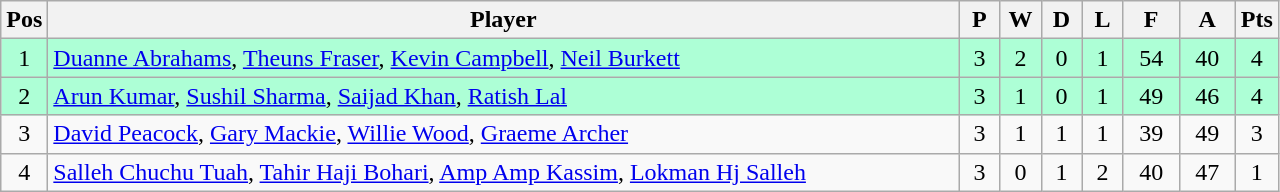<table class="wikitable" style="font-size: 100%">
<tr>
<th width=20>Pos</th>
<th width=600>Player</th>
<th width=20>P</th>
<th width=20>W</th>
<th width=20>D</th>
<th width=20>L</th>
<th width=30>F</th>
<th width=30>A</th>
<th width=20>Pts</th>
</tr>
<tr align=center style="background: #ADFFD6;">
<td>1</td>
<td align="left"> <a href='#'>Duanne Abrahams</a>, <a href='#'>Theuns Fraser</a>, <a href='#'>Kevin Campbell</a>, <a href='#'>Neil Burkett</a></td>
<td>3</td>
<td>2</td>
<td>0</td>
<td>1</td>
<td>54</td>
<td>40</td>
<td>4</td>
</tr>
<tr align=center style="background: #ADFFD6;">
<td>2</td>
<td align="left"> <a href='#'>Arun Kumar</a>, <a href='#'>Sushil Sharma</a>, <a href='#'>Saijad Khan</a>, <a href='#'>Ratish Lal</a></td>
<td>3</td>
<td>1</td>
<td>0</td>
<td>1</td>
<td>49</td>
<td>46</td>
<td>4</td>
</tr>
<tr align=center>
<td>3</td>
<td align="left"> <a href='#'>David Peacock</a>, <a href='#'>Gary Mackie</a>, <a href='#'>Willie Wood</a>, <a href='#'>Graeme Archer</a></td>
<td>3</td>
<td>1</td>
<td>1</td>
<td>1</td>
<td>39</td>
<td>49</td>
<td>3</td>
</tr>
<tr align=center>
<td>4</td>
<td align="left"> <a href='#'>Salleh Chuchu Tuah</a>, <a href='#'>Tahir Haji Bohari</a>, <a href='#'>Amp Amp Kassim</a>, <a href='#'>Lokman Hj Salleh</a></td>
<td>3</td>
<td>0</td>
<td>1</td>
<td>2</td>
<td>40</td>
<td>47</td>
<td>1</td>
</tr>
</table>
